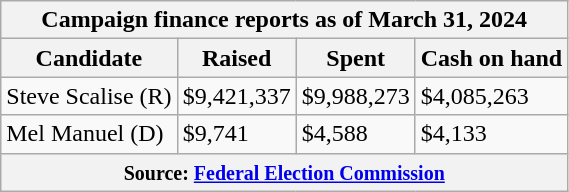<table class="wikitable sortable">
<tr>
<th colspan=4>Campaign finance reports as of March 31, 2024</th>
</tr>
<tr style="text-align:center;">
<th>Candidate</th>
<th>Raised</th>
<th>Spent</th>
<th>Cash on hand</th>
</tr>
<tr>
<td>Steve Scalise (R)</td>
<td>$9,421,337</td>
<td>$9,988,273</td>
<td>$4,085,263</td>
</tr>
<tr>
<td>Mel Manuel (D)</td>
<td>$9,741</td>
<td>$4,588</td>
<td>$4,133</td>
</tr>
<tr>
<th colspan="4"><small>Source: <a href='#'>Federal Election Commission</a></small></th>
</tr>
</table>
